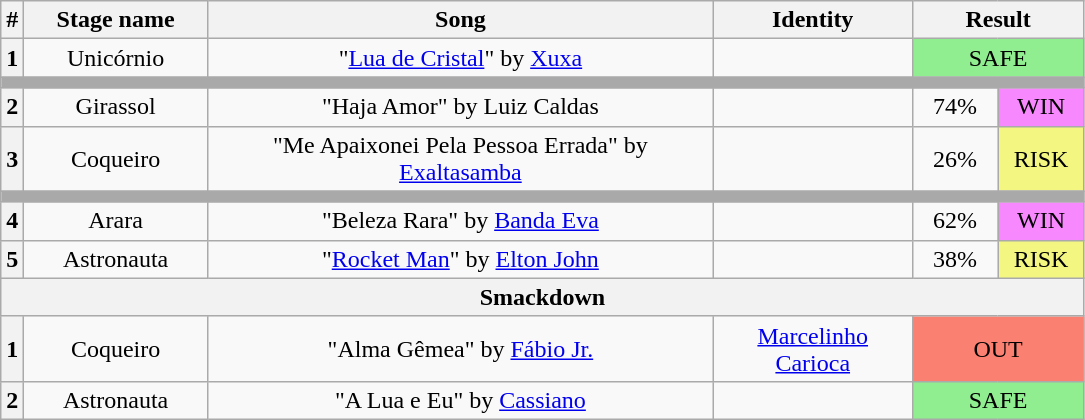<table class="wikitable plainrowheaders" style="text-align: center;">
<tr>
<th>#</th>
<th width=115>Stage name</th>
<th width=330>Song</th>
<th width=125>Identity</th>
<th width=100 colspan=2>Result</th>
</tr>
<tr>
<th>1</th>
<td>Unicórnio</td>
<td>"<a href='#'>Lua de Cristal</a>" by <a href='#'>Xuxa</a></td>
<td></td>
<td colspan="2" bgcolor="lightgreen">SAFE</td>
</tr>
<tr>
<td bgcolor="#A9A9A9" colspan="6"></td>
</tr>
<tr>
<th>2</th>
<td>Girassol</td>
<td>"Haja Amor" by Luiz Caldas</td>
<td></td>
<td width=50>74%</td>
<td width=50 bgcolor="#F888FD">WIN</td>
</tr>
<tr>
<th>3</th>
<td>Coqueiro</td>
<td>"Me Apaixonei Pela Pessoa Errada" by <a href='#'>Exaltasamba</a></td>
<td></td>
<td>26%</td>
<td bgcolor="#F3F781">RISK</td>
</tr>
<tr>
<td bgcolor="#A9A9A9" colspan="6"></td>
</tr>
<tr>
<th>4</th>
<td>Arara</td>
<td>"Beleza Rara" by <a href='#'>Banda Eva</a></td>
<td></td>
<td>62%</td>
<td bgcolor="#F888FD">WIN</td>
</tr>
<tr>
<th>5</th>
<td>Astronauta</td>
<td>"<a href='#'>Rocket Man</a>" by <a href='#'>Elton John</a></td>
<td></td>
<td>38%</td>
<td bgcolor="#F3F781">RISK</td>
</tr>
<tr>
<th colspan="6">Smackdown</th>
</tr>
<tr>
<th>1</th>
<td>Coqueiro</td>
<td>"Alma Gêmea" by <a href='#'>Fábio Jr.</a></td>
<td><a href='#'>Marcelinho Carioca</a></td>
<td colspan="2" bgcolor="#FA8072">OUT</td>
</tr>
<tr>
<th>2</th>
<td>Astronauta</td>
<td>"A Lua e Eu" by <a href='#'>Cassiano</a></td>
<td></td>
<td colspan="2" bgcolor="lightgreen">SAFE</td>
</tr>
</table>
